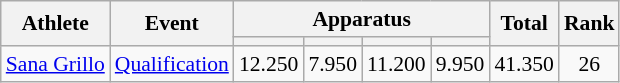<table class="wikitable" style="font-size:90%">
<tr>
<th rowspan=2>Athlete</th>
<th rowspan=2>Event</th>
<th colspan=4>Apparatus</th>
<th rowspan=2>Total</th>
<th rowspan=2>Rank</th>
</tr>
<tr style="font-size:95%">
<th></th>
<th></th>
<th></th>
<th></th>
</tr>
<tr align=center>
<td align=left><a href='#'>Sana Grillo</a></td>
<td align=left><a href='#'>Qualification</a></td>
<td>12.250</td>
<td>7.950</td>
<td>11.200</td>
<td>9.950</td>
<td>41.350</td>
<td>26</td>
</tr>
</table>
